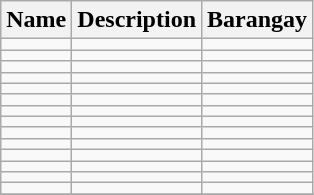<table class="wikitable" style="font-size:100%;">
<tr>
<th scope="col">Name</th>
<th scope="col">Description</th>
<th scope="col">Barangay</th>
</tr>
<tr>
<td></td>
<td></td>
<td></td>
</tr>
<tr>
<td></td>
<td></td>
<td></td>
</tr>
<tr>
<td></td>
<td></td>
<td></td>
</tr>
<tr>
<td></td>
<td></td>
<td></td>
</tr>
<tr>
<td></td>
<td></td>
<td></td>
</tr>
<tr>
<td></td>
<td></td>
<td></td>
</tr>
<tr>
<td></td>
<td></td>
<td></td>
</tr>
<tr>
<td></td>
<td></td>
<td></td>
</tr>
<tr>
<td></td>
<td></td>
<td></td>
</tr>
<tr>
<td></td>
<td></td>
<td></td>
</tr>
<tr>
<td></td>
<td></td>
<td></td>
</tr>
<tr>
<td></td>
<td></td>
<td></td>
</tr>
<tr>
<td></td>
<td></td>
<td></td>
</tr>
<tr>
<td></td>
<td></td>
<td></td>
</tr>
<tr>
</tr>
</table>
